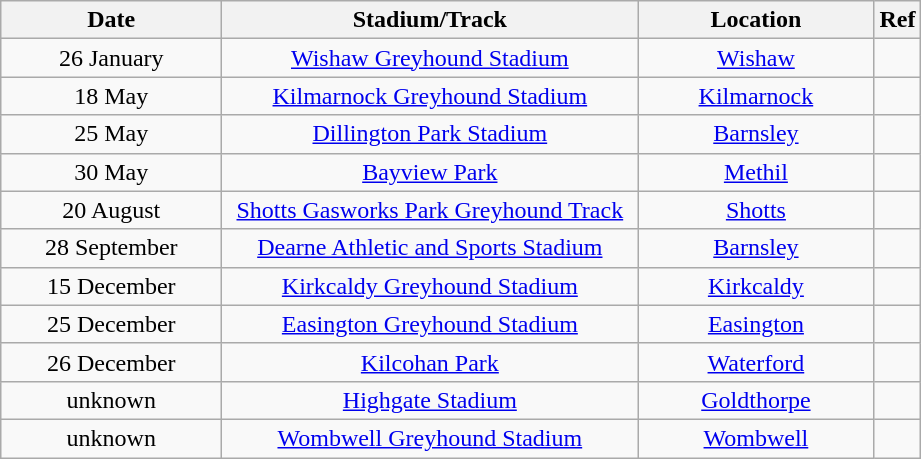<table class="wikitable" style="text-align:center">
<tr>
<th width=140>Date</th>
<th width=270>Stadium/Track</th>
<th width=150>Location</th>
<th width=20>Ref</th>
</tr>
<tr>
<td>26 January</td>
<td><a href='#'>Wishaw Greyhound Stadium</a></td>
<td><a href='#'>Wishaw</a></td>
<td></td>
</tr>
<tr>
<td>18 May</td>
<td><a href='#'>Kilmarnock Greyhound Stadium</a></td>
<td><a href='#'>Kilmarnock</a></td>
<td></td>
</tr>
<tr>
<td>25 May</td>
<td><a href='#'>Dillington Park Stadium</a></td>
<td><a href='#'>Barnsley</a></td>
<td></td>
</tr>
<tr>
<td>30 May</td>
<td><a href='#'>Bayview Park</a></td>
<td><a href='#'>Methil</a></td>
<td></td>
</tr>
<tr>
<td>20 August</td>
<td><a href='#'>Shotts Gasworks Park Greyhound Track</a></td>
<td><a href='#'>Shotts</a></td>
<td></td>
</tr>
<tr>
<td>28 September</td>
<td><a href='#'>Dearne Athletic and Sports Stadium</a></td>
<td><a href='#'>Barnsley</a></td>
<td></td>
</tr>
<tr>
<td>15 December</td>
<td><a href='#'>Kirkcaldy Greyhound Stadium</a></td>
<td><a href='#'>Kirkcaldy</a></td>
<td></td>
</tr>
<tr>
<td>25 December</td>
<td><a href='#'>Easington Greyhound Stadium</a></td>
<td><a href='#'>Easington</a></td>
<td></td>
</tr>
<tr>
<td>26 December</td>
<td><a href='#'>Kilcohan Park</a></td>
<td><a href='#'>Waterford</a></td>
<td></td>
</tr>
<tr>
<td>unknown</td>
<td><a href='#'>Highgate Stadium</a></td>
<td><a href='#'>Goldthorpe</a></td>
<td></td>
</tr>
<tr>
<td>unknown</td>
<td><a href='#'>Wombwell Greyhound Stadium</a></td>
<td><a href='#'>Wombwell</a></td>
<td></td>
</tr>
</table>
